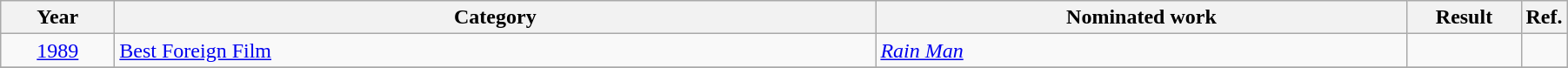<table class=wikitable>
<tr>
<th scope="col" style="width:5em;">Year</th>
<th scope="col" style="width:36em;">Category</th>
<th scope="col" style="width:25em;">Nominated work</th>
<th scope="col" style="width:5em;">Result</th>
<th>Ref.</th>
</tr>
<tr>
<td style="text-align:center;"><a href='#'>1989</a></td>
<td><a href='#'>Best Foreign Film</a></td>
<td><em><a href='#'>Rain Man</a></em></td>
<td></td>
<td style="text-align:center;"></td>
</tr>
<tr>
</tr>
</table>
